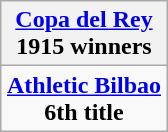<table class="wikitable" style="text-align: center; margin: 0 auto;">
<tr>
<th><a href='#'>Copa del Rey</a><br>1915 winners</th>
</tr>
<tr>
<td><strong><a href='#'>Athletic Bilbao</a></strong><br><strong>6th title</strong></td>
</tr>
</table>
